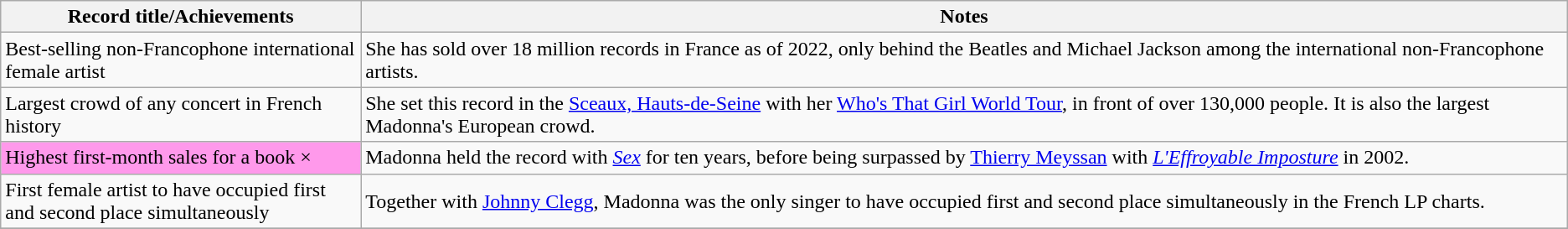<table class="wikitable sortable plainrowheaders">
<tr>
<th scope="col" width=20%>Record title/Achievements</th>
<th scope="col" width=67%>Notes</th>
</tr>
<tr>
<td>Best-selling non-Francophone international female artist</td>
<td>She has sold over 18 million records in France as of 2022, only behind the Beatles and Michael Jackson among the international non-Francophone artists.</td>
</tr>
<tr>
<td>Largest crowd of any concert in French history</td>
<td>She set this record in the <a href='#'>Sceaux, Hauts-de-Seine</a> with her <a href='#'>Who's That Girl World Tour</a>, in front of over 130,000 people. It is also the largest Madonna's European crowd.</td>
</tr>
<tr>
<td style="background-color: #ff99eb;">Highest first-month sales for a book ×</td>
<td>Madonna held the record with <em><a href='#'>Sex</a></em> for ten years, before being surpassed by <a href='#'>Thierry Meyssan</a> with <em><a href='#'>L'Effroyable Imposture</a></em> in 2002.</td>
</tr>
<tr>
<td>First female artist to have occupied first and second place simultaneously</td>
<td>Together with <a href='#'>Johnny Clegg</a>, Madonna was the only singer to have occupied first and second place simultaneously in the French LP charts.</td>
</tr>
<tr>
</tr>
</table>
